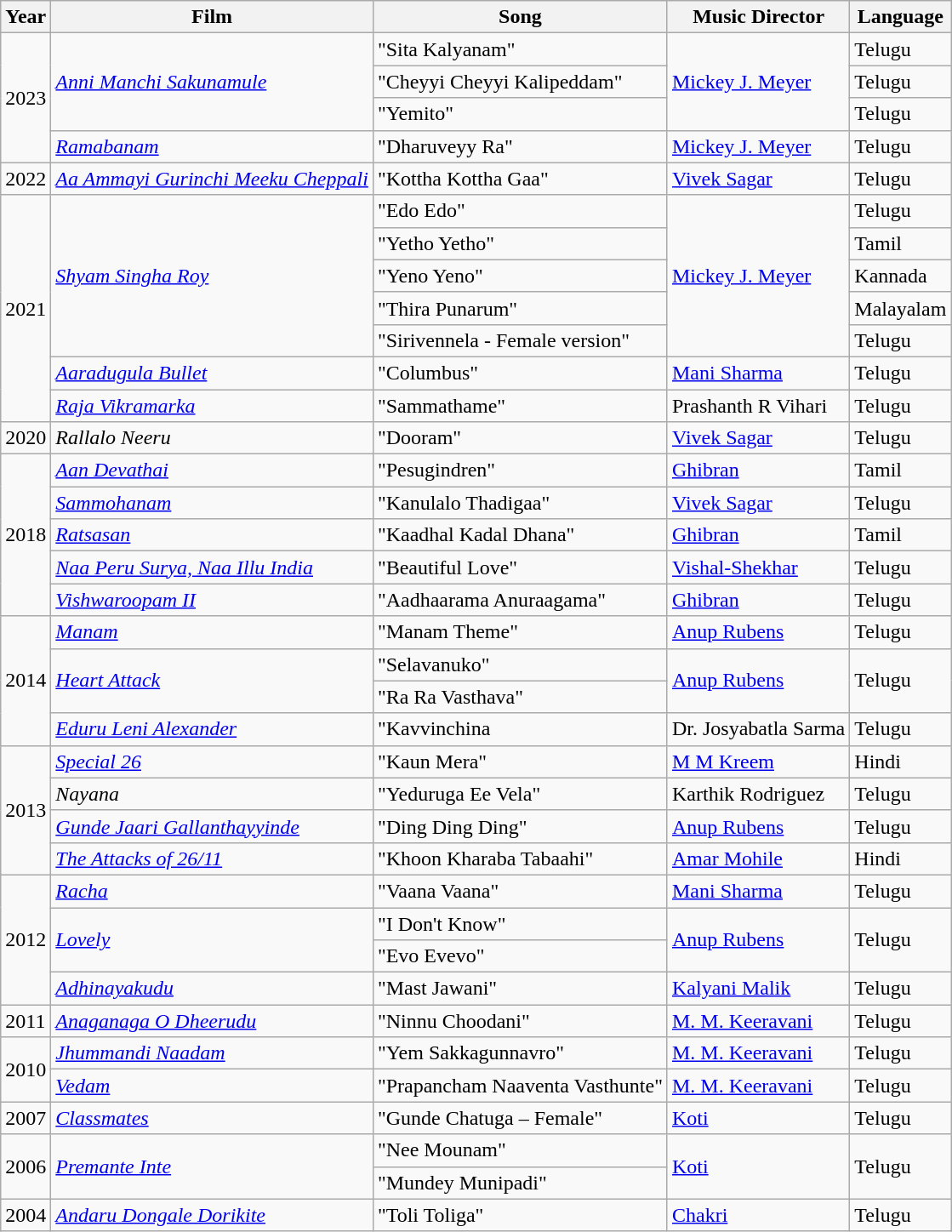<table class="wikitable">
<tr>
<th>Year</th>
<th>Film</th>
<th>Song</th>
<th>Music Director</th>
<th>Language</th>
</tr>
<tr>
<td rowspan="4">2023</td>
<td rowspan="3"><em><a href='#'>Anni Manchi Sakunamule</a></em></td>
<td>"Sita Kalyanam"</td>
<td rowspan="3"><a href='#'>Mickey J. Meyer</a></td>
<td>Telugu</td>
</tr>
<tr>
<td>"Cheyyi Cheyyi Kalipeddam"</td>
<td>Telugu</td>
</tr>
<tr>
<td>"Yemito"</td>
<td>Telugu</td>
</tr>
<tr>
<td><em><a href='#'>Ramabanam</a></em></td>
<td>"Dharuveyy Ra"</td>
<td><a href='#'>Mickey J. Meyer</a></td>
<td>Telugu</td>
</tr>
<tr>
<td>2022</td>
<td><em><a href='#'>Aa Ammayi Gurinchi Meeku Cheppali</a></em></td>
<td>"Kottha Kottha Gaa"</td>
<td><a href='#'>Vivek Sagar</a></td>
<td>Telugu</td>
</tr>
<tr>
<td rowspan="7">2021</td>
<td rowspan="5"><em><a href='#'>Shyam Singha Roy</a></em></td>
<td>"Edo Edo"</td>
<td rowspan="5"><a href='#'>Mickey J. Meyer</a></td>
<td>Telugu</td>
</tr>
<tr>
<td>"Yetho Yetho"</td>
<td>Tamil</td>
</tr>
<tr>
<td>"Yeno Yeno"</td>
<td>Kannada</td>
</tr>
<tr>
<td>"Thira Punarum"</td>
<td>Malayalam</td>
</tr>
<tr>
<td>"Sirivennela - Female version"</td>
<td>Telugu</td>
</tr>
<tr>
<td><em><a href='#'>Aaradugula Bullet</a></em></td>
<td>"Columbus"</td>
<td><a href='#'>Mani Sharma</a></td>
<td>Telugu</td>
</tr>
<tr>
<td><a href='#'><em>Raja Vikramarka</em></a></td>
<td>"Sammathame"</td>
<td>Prashanth R Vihari</td>
<td>Telugu</td>
</tr>
<tr>
<td>2020</td>
<td><em>Rallalo Neeru</em></td>
<td>"Dooram"</td>
<td><a href='#'>Vivek Sagar</a></td>
<td>Telugu</td>
</tr>
<tr>
<td rowspan="5">2018</td>
<td><em><a href='#'>Aan Devathai</a></em></td>
<td>"Pesugindren"</td>
<td><a href='#'>Ghibran</a></td>
<td>Tamil</td>
</tr>
<tr>
<td><em><a href='#'>Sammohanam</a></em></td>
<td>"Kanulalo Thadigaa"</td>
<td><a href='#'>Vivek Sagar</a></td>
<td>Telugu</td>
</tr>
<tr>
<td><em><a href='#'>Ratsasan</a></em></td>
<td>"Kaadhal Kadal Dhana"</td>
<td><a href='#'>Ghibran</a></td>
<td>Tamil</td>
</tr>
<tr>
<td><em><a href='#'>Naa Peru Surya, Naa Illu India</a></em></td>
<td>"Beautiful Love"</td>
<td><a href='#'>Vishal-Shekhar</a></td>
<td>Telugu</td>
</tr>
<tr>
<td><em><a href='#'>Vishwaroopam II</a></em></td>
<td>"Aadhaarama Anuraagama"</td>
<td><a href='#'>Ghibran</a></td>
<td>Telugu</td>
</tr>
<tr>
<td rowspan="4">2014</td>
<td><a href='#'><em>Manam</em></a></td>
<td>"Manam Theme"</td>
<td><a href='#'>Anup Rubens</a></td>
<td>Telugu</td>
</tr>
<tr>
<td rowspan="2"><a href='#'><em>Heart Attack</em></a></td>
<td>"Selavanuko"</td>
<td rowspan="2"><a href='#'>Anup Rubens</a></td>
<td rowspan="2">Telugu</td>
</tr>
<tr>
<td>"Ra Ra Vasthava"</td>
</tr>
<tr>
<td><em><a href='#'>Eduru Leni Alexander</a></em></td>
<td>"Kavvinchina</td>
<td>Dr. Josyabatla Sarma</td>
<td>Telugu</td>
</tr>
<tr>
<td rowspan="4">2013</td>
<td><em><a href='#'>Special 26</a></em></td>
<td>"Kaun Mera"</td>
<td><a href='#'>M M Kreem</a></td>
<td>Hindi</td>
</tr>
<tr>
<td><em>Nayana</em></td>
<td>"Yeduruga Ee Vela"</td>
<td>Karthik Rodriguez</td>
<td>Telugu</td>
</tr>
<tr>
<td><em><a href='#'>Gunde Jaari Gallanthayyinde</a></em></td>
<td>"Ding Ding Ding"</td>
<td><a href='#'>Anup Rubens</a></td>
<td>Telugu</td>
</tr>
<tr>
<td><em><a href='#'>The Attacks of 26/11</a></em></td>
<td>"Khoon Kharaba Tabaahi"</td>
<td><a href='#'>Amar Mohile</a></td>
<td>Hindi</td>
</tr>
<tr>
<td rowspan="4">2012</td>
<td><a href='#'><em>Racha</em></a></td>
<td>"Vaana Vaana"</td>
<td><a href='#'>Mani Sharma</a></td>
<td>Telugu</td>
</tr>
<tr>
<td rowspan="2"><a href='#'><em>Lovely</em></a></td>
<td>"I Don't Know"</td>
<td rowspan="2"><a href='#'>Anup Rubens</a></td>
<td rowspan="2">Telugu</td>
</tr>
<tr>
<td>"Evo Evevo"</td>
</tr>
<tr>
<td><em><a href='#'>Adhinayakudu</a></em></td>
<td>"Mast Jawani"</td>
<td><a href='#'>Kalyani Malik</a></td>
<td>Telugu</td>
</tr>
<tr>
<td>2011</td>
<td><a href='#'><em>Anaganaga O Dheerudu</em></a></td>
<td>"Ninnu Choodani"</td>
<td><a href='#'>M. M. Keeravani</a></td>
<td>Telugu</td>
</tr>
<tr>
<td rowspan="2">2010</td>
<td><em><a href='#'>Jhummandi Naadam</a></em></td>
<td>"Yem Sakkagunnavro"</td>
<td><a href='#'>M. M. Keeravani</a></td>
<td>Telugu</td>
</tr>
<tr>
<td><a href='#'><em>Vedam</em></a></td>
<td>"Prapancham Naaventa Vasthunte"</td>
<td><a href='#'>M. M. Keeravani</a></td>
<td>Telugu</td>
</tr>
<tr>
<td>2007</td>
<td><a href='#'><em>Classmates</em></a></td>
<td>"Gunde Chatuga – Female"</td>
<td><a href='#'>Koti</a></td>
<td>Telugu</td>
</tr>
<tr>
<td rowspan="2">2006</td>
<td rowspan="2"><em><a href='#'>Premante Inte</a></em></td>
<td>"Nee Mounam"</td>
<td rowspan="2"><a href='#'>Koti</a></td>
<td rowspan="2">Telugu</td>
</tr>
<tr>
<td>"Mundey Munipadi"</td>
</tr>
<tr>
<td>2004</td>
<td><em><a href='#'>Andaru Dongale Dorikite</a></em></td>
<td>"Toli Toliga"</td>
<td><a href='#'>Chakri</a></td>
<td>Telugu</td>
</tr>
</table>
